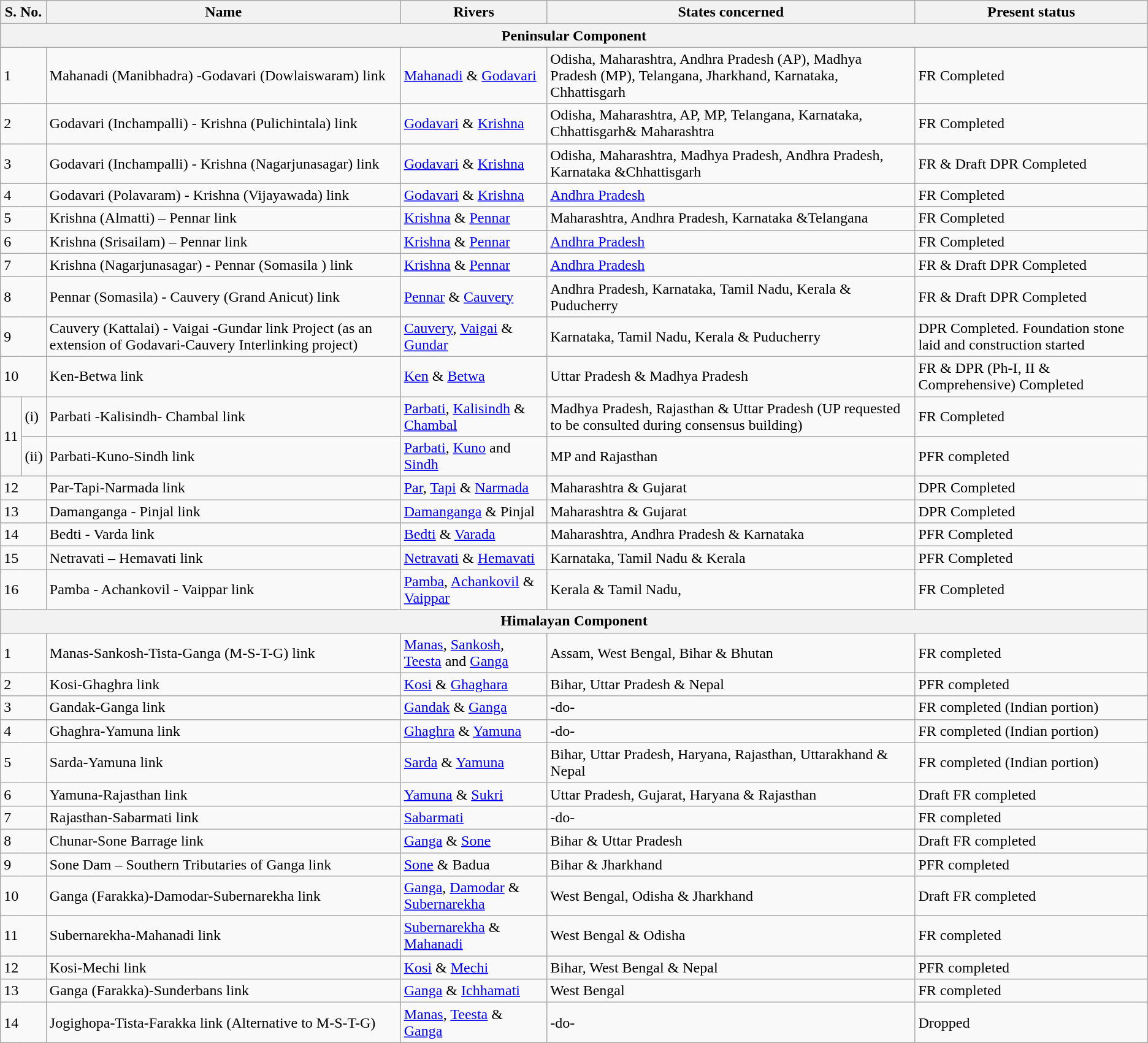<table class="wikitable sortable" style="text-align:left">
<tr>
<th colspan="2">S. No.</th>
<th>Name</th>
<th>Rivers</th>
<th>States concerned</th>
<th>Present status</th>
</tr>
<tr>
<th colspan="6">Peninsular Component</th>
</tr>
<tr>
<td colspan="2">1</td>
<td>Mahanadi (Manibhadra) -Godavari (Dowlaiswaram) link</td>
<td><a href='#'>Mahanadi</a> & <a href='#'>Godavari</a></td>
<td>Odisha, Maharashtra, Andhra Pradesh (AP), Madhya Pradesh (MP), Telangana, Jharkhand, Karnataka, Chhattisgarh</td>
<td>FR Completed</td>
</tr>
<tr>
<td colspan="2">2</td>
<td>Godavari (Inchampalli) - Krishna (Pulichintala) link</td>
<td><a href='#'>Godavari</a> & <a href='#'>Krishna</a></td>
<td>Odisha, Maharashtra,  AP, MP, Telangana, Karnataka, Chhattisgarh& Maharashtra</td>
<td>FR Completed</td>
</tr>
<tr>
<td colspan="2">3</td>
<td>Godavari (Inchampalli) - Krishna (Nagarjunasagar) link</td>
<td><a href='#'>Godavari</a> & <a href='#'>Krishna</a></td>
<td>Odisha, Maharashtra, Madhya Pradesh, Andhra Pradesh, Karnataka &Chhattisgarh</td>
<td>FR & Draft DPR Completed</td>
</tr>
<tr>
<td colspan="2">4</td>
<td>Godavari (Polavaram) - Krishna (Vijayawada) link</td>
<td><a href='#'>Godavari</a> & <a href='#'>Krishna</a></td>
<td><a href='#'>Andhra Pradesh</a></td>
<td>FR Completed</td>
</tr>
<tr>
<td colspan="2">5</td>
<td>Krishna (Almatti) – Pennar link</td>
<td><a href='#'>Krishna</a> & <a href='#'>Pennar</a></td>
<td>Maharashtra,  Andhra Pradesh, Karnataka &Telangana</td>
<td>FR Completed</td>
</tr>
<tr>
<td colspan="2">6</td>
<td>Krishna (Srisailam) – Pennar link</td>
<td><a href='#'>Krishna</a>  & <a href='#'>Pennar</a></td>
<td><a href='#'>Andhra Pradesh</a></td>
<td>FR Completed</td>
</tr>
<tr>
<td colspan="2">7</td>
<td>Krishna (Nagarjunasagar) - Pennar (Somasila ) link</td>
<td><a href='#'>Krishna</a>  & <a href='#'>Pennar</a></td>
<td><a href='#'>Andhra Pradesh</a></td>
<td>FR & Draft DPR Completed</td>
</tr>
<tr>
<td colspan="2">8</td>
<td>Pennar (Somasila) - Cauvery (Grand Anicut) link</td>
<td><a href='#'>Pennar</a> & <a href='#'>Cauvery</a></td>
<td>Andhra Pradesh, Karnataka, Tamil Nadu, Kerala & Puducherry</td>
<td>FR & Draft DPR Completed</td>
</tr>
<tr>
<td colspan="2">9</td>
<td>Cauvery (Kattalai) - Vaigai -Gundar link Project (as an extension of Godavari-Cauvery Interlinking project)</td>
<td><a href='#'>Cauvery</a>, <a href='#'>Vaigai</a> & <a href='#'>Gundar</a></td>
<td>Karnataka, Tamil Nadu, Kerala & Puducherry</td>
<td>DPR Completed. Foundation stone laid and construction started</td>
</tr>
<tr>
<td colspan="2">10</td>
<td>Ken-Betwa link</td>
<td><a href='#'>Ken</a> & <a href='#'>Betwa</a></td>
<td>Uttar Pradesh  & Madhya Pradesh</td>
<td>FR & DPR (Ph-I, II & Comprehensive) Completed</td>
</tr>
<tr>
<td rowspan="2">11</td>
<td>(i)</td>
<td>Parbati -Kalisindh-  Chambal link</td>
<td><a href='#'>Parbati</a>, <a href='#'>Kalisindh</a> & <a href='#'>Chambal</a></td>
<td>Madhya Pradesh, Rajasthan & Uttar Pradesh (UP  requested to be consulted during consensus building)</td>
<td>FR Completed</td>
</tr>
<tr>
<td>(ii)</td>
<td>Parbati-Kuno-Sindh link</td>
<td><a href='#'>Parbati</a>, <a href='#'>Kuno</a> and <a href='#'>Sindh</a></td>
<td>MP and Rajasthan</td>
<td>PFR completed</td>
</tr>
<tr>
<td colspan="2">12</td>
<td>Par-Tapi-Narmada link</td>
<td><a href='#'>Par</a>, <a href='#'>Tapi</a> & <a href='#'>Narmada</a></td>
<td>Maharashtra & Gujarat</td>
<td>DPR Completed</td>
</tr>
<tr>
<td colspan="2">13</td>
<td>Damanganga - Pinjal link</td>
<td><a href='#'>Damanganga</a> & Pinjal</td>
<td>Maharashtra & Gujarat</td>
<td>DPR Completed</td>
</tr>
<tr>
<td colspan="2">14</td>
<td>Bedti - Varda link</td>
<td><a href='#'>Bedti</a> & <a href='#'>Varada</a></td>
<td>Maharashtra, Andhra Pradesh & Karnataka</td>
<td>PFR Completed</td>
</tr>
<tr>
<td colspan="2">15</td>
<td>Netravati – Hemavati link</td>
<td><a href='#'>Netravati</a> & <a href='#'>Hemavati</a></td>
<td>Karnataka, Tamil Nadu &  Kerala</td>
<td>PFR Completed</td>
</tr>
<tr>
<td colspan="2">16</td>
<td>Pamba - Achankovil - Vaippar link</td>
<td><a href='#'>Pamba</a>, <a href='#'>Achankovil</a> & <a href='#'>Vaippar</a></td>
<td>Kerala & Tamil Nadu,</td>
<td>FR Completed</td>
</tr>
<tr>
<th colspan="6">Himalayan Component</th>
</tr>
<tr>
<td colspan="2">1</td>
<td>Manas-Sankosh-Tista-Ganga (M-S-T-G) link</td>
<td><a href='#'>Manas</a>, <a href='#'>Sankosh</a>, <a href='#'>Teesta</a> and <a href='#'>Ganga</a></td>
<td>Assam, West Bengal, Bihar & Bhutan</td>
<td>FR completed</td>
</tr>
<tr>
<td colspan="2">2</td>
<td>Kosi-Ghaghra link</td>
<td><a href='#'>Kosi</a> & <a href='#'>Ghaghara</a></td>
<td>Bihar, Uttar Pradesh & Nepal</td>
<td>PFR completed</td>
</tr>
<tr>
<td colspan="2">3</td>
<td>Gandak-Ganga link</td>
<td><a href='#'>Gandak</a> & <a href='#'>Ganga</a></td>
<td>-do-</td>
<td>FR  completed (Indian portion)</td>
</tr>
<tr>
<td colspan="2">4</td>
<td>Ghaghra-Yamuna link</td>
<td><a href='#'>Ghaghra</a> & <a href='#'>Yamuna</a></td>
<td>-do-</td>
<td>FR completed (Indian portion)</td>
</tr>
<tr>
<td colspan="2">5</td>
<td>Sarda-Yamuna link</td>
<td><a href='#'>Sarda</a> & <a href='#'>Yamuna</a></td>
<td>Bihar, Uttar Pradesh, Haryana, Rajasthan, Uttarakhand & Nepal</td>
<td>FR completed (Indian portion)</td>
</tr>
<tr>
<td colspan="2">6</td>
<td>Yamuna-Rajasthan link</td>
<td><a href='#'>Yamuna</a> & <a href='#'>Sukri</a></td>
<td>Uttar Pradesh, Gujarat, Haryana & Rajasthan</td>
<td>Draft FR  completed</td>
</tr>
<tr>
<td colspan="2">7</td>
<td>Rajasthan-Sabarmati link</td>
<td><a href='#'>Sabarmati</a></td>
<td>-do-</td>
<td>FR  completed</td>
</tr>
<tr>
<td colspan="2">8</td>
<td>Chunar-Sone Barrage link</td>
<td><a href='#'>Ganga</a> & <a href='#'>Sone</a></td>
<td>Bihar & Uttar Pradesh</td>
<td>Draft FR  completed</td>
</tr>
<tr>
<td colspan="2">9</td>
<td>Sone Dam – Southern Tributaries of Ganga link</td>
<td><a href='#'>Sone</a> & Badua</td>
<td>Bihar & Jharkhand</td>
<td>PFR completed</td>
</tr>
<tr>
<td colspan="2">10</td>
<td>Ganga (Farakka)-Damodar-Subernarekha link</td>
<td><a href='#'>Ganga</a>, <a href='#'>Damodar</a> & <a href='#'>Subernarekha</a></td>
<td>West Bengal, Odisha & Jharkhand</td>
<td>Draft FR completed</td>
</tr>
<tr>
<td colspan="2">11</td>
<td>Subernarekha-Mahanadi link</td>
<td><a href='#'>Subernarekha</a> & <a href='#'>Mahanadi</a></td>
<td>West Bengal & Odisha</td>
<td>FR completed</td>
</tr>
<tr>
<td colspan="2">12</td>
<td>Kosi-Mechi link</td>
<td><a href='#'>Kosi</a> & <a href='#'>Mechi</a></td>
<td>Bihar, West Bengal & Nepal</td>
<td>PFR completed</td>
</tr>
<tr>
<td colspan="2">13</td>
<td>Ganga (Farakka)-Sunderbans link</td>
<td><a href='#'>Ganga</a> & <a href='#'>Ichhamati</a></td>
<td>West Bengal</td>
<td>FR  completed</td>
</tr>
<tr>
<td colspan="2">14</td>
<td>Jogighopa-Tista-Farakka link (Alternative to M-S-T-G)</td>
<td><a href='#'>Manas</a>, <a href='#'>Teesta</a> & <a href='#'>Ganga</a></td>
<td>-do-</td>
<td>Dropped</td>
</tr>
</table>
